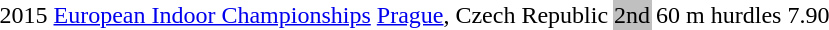<table>
<tr>
<td>2015</td>
<td><a href='#'>European Indoor Championships</a></td>
<td><a href='#'>Prague</a>, Czech Republic</td>
<td bgcolor=silver>2nd</td>
<td>60 m hurdles</td>
<td>7.90</td>
</tr>
</table>
